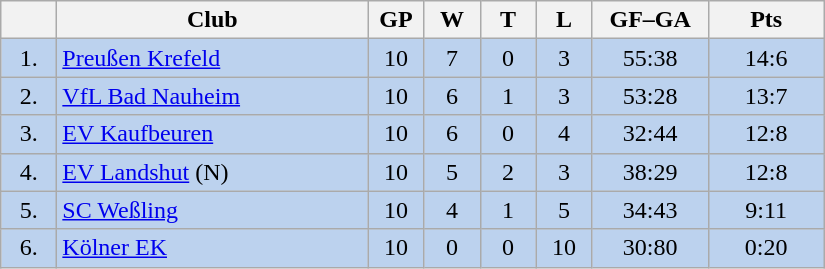<table class="wikitable">
<tr>
<th width="30"></th>
<th width="200">Club</th>
<th width="30">GP</th>
<th width="30">W</th>
<th width="30">T</th>
<th width="30">L</th>
<th width="70">GF–GA</th>
<th width="70">Pts</th>
</tr>
<tr bgcolor="#BCD2EE" align="center">
<td>1.</td>
<td align="left"><a href='#'>Preußen Krefeld</a></td>
<td>10</td>
<td>7</td>
<td>0</td>
<td>3</td>
<td>55:38</td>
<td>14:6</td>
</tr>
<tr bgcolor=#BCD2EE align="center">
<td>2.</td>
<td align="left"><a href='#'>VfL Bad Nauheim</a></td>
<td>10</td>
<td>6</td>
<td>1</td>
<td>3</td>
<td>53:28</td>
<td>13:7</td>
</tr>
<tr bgcolor=#BCD2EE align="center">
<td>3.</td>
<td align="left"><a href='#'>EV Kaufbeuren</a></td>
<td>10</td>
<td>6</td>
<td>0</td>
<td>4</td>
<td>32:44</td>
<td>12:8</td>
</tr>
<tr bgcolor=#BCD2EE align="center">
<td>4.</td>
<td align="left"><a href='#'>EV Landshut</a> (N)</td>
<td>10</td>
<td>5</td>
<td>2</td>
<td>3</td>
<td>38:29</td>
<td>12:8</td>
</tr>
<tr bgcolor=#BCD2EE align="center">
<td>5.</td>
<td align="left"><a href='#'>SC Weßling</a></td>
<td>10</td>
<td>4</td>
<td>1</td>
<td>5</td>
<td>34:43</td>
<td>9:11</td>
</tr>
<tr bgcolor=#BCD2EE align="center">
<td>6.</td>
<td align="left"><a href='#'>Kölner EK</a></td>
<td>10</td>
<td>0</td>
<td>0</td>
<td>10</td>
<td>30:80</td>
<td>0:20</td>
</tr>
</table>
